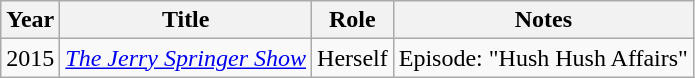<table class="wikitable sortable">
<tr>
<th>Year</th>
<th>Title</th>
<th>Role</th>
<th class="unsortable">Notes</th>
</tr>
<tr>
<td>2015</td>
<td><em><a href='#'>The Jerry Springer Show</a></em></td>
<td>Herself</td>
<td>Episode: "Hush Hush Affairs"</td>
</tr>
</table>
